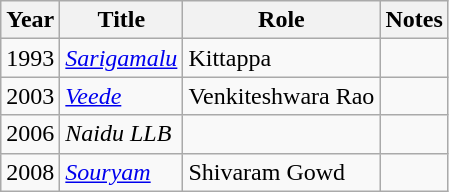<table class="wikitable sortable">
<tr>
<th scope="col">Year</th>
<th scope="col">Title</th>
<th scope="col">Role</th>
<th scope="col" class="unsortable">Notes</th>
</tr>
<tr>
<td>1993</td>
<td><em><a href='#'>Sarigamalu</a></em></td>
<td>Kittappa</td>
<td></td>
</tr>
<tr>
<td>2003</td>
<td><em><a href='#'>Veede</a></em></td>
<td>Venkiteshwara Rao</td>
<td></td>
</tr>
<tr>
<td>2006</td>
<td><em>Naidu LLB</em></td>
<td></td>
<td></td>
</tr>
<tr>
<td>2008</td>
<td><em><a href='#'>Souryam</a></em></td>
<td>Shivaram Gowd</td>
<td></td>
</tr>
</table>
